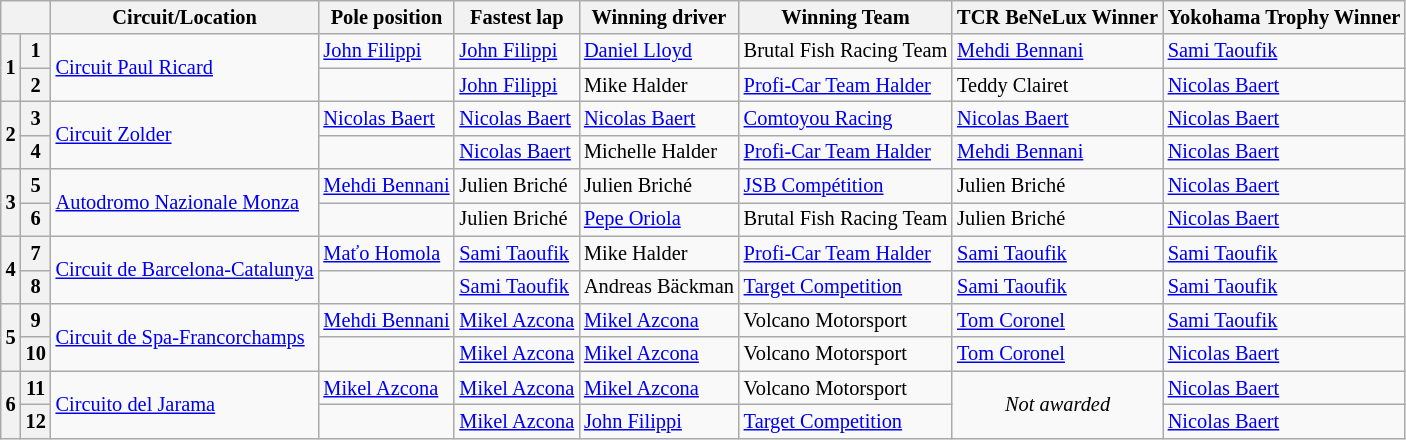<table class="wikitable" style="font-size: 85%">
<tr>
<th colspan=2></th>
<th>Circuit/Location</th>
<th>Pole position</th>
<th>Fastest lap</th>
<th>Winning driver</th>
<th>Winning Team</th>
<th>TCR BeNeLux Winner</th>
<th>Yokohama Trophy Winner</th>
</tr>
<tr>
<th rowspan=2>1</th>
<th>1</th>
<td rowspan=2> <a href='#'>Circuit Paul Ricard</a></td>
<td> <a href='#'>John Filippi</a></td>
<td> <a href='#'>John Filippi</a></td>
<td> <a href='#'>Daniel Lloyd</a></td>
<td> Brutal Fish Racing Team</td>
<td> <a href='#'>Mehdi Bennani</a></td>
<td> <a href='#'>Sami Taoufik</a></td>
</tr>
<tr>
<th>2</th>
<td></td>
<td> <a href='#'>John Filippi</a></td>
<td> Mike Halder</td>
<td> <a href='#'>Profi-Car Team Halder</a></td>
<td> Teddy Clairet</td>
<td> <a href='#'>Nicolas Baert</a></td>
</tr>
<tr>
<th rowspan=2>2</th>
<th>3</th>
<td rowspan=2> <a href='#'>Circuit Zolder</a></td>
<td> <a href='#'>Nicolas Baert</a></td>
<td> <a href='#'>Nicolas Baert</a></td>
<td> <a href='#'>Nicolas Baert</a></td>
<td> <a href='#'>Comtoyou Racing</a></td>
<td> <a href='#'>Nicolas Baert</a></td>
<td> <a href='#'>Nicolas Baert</a></td>
</tr>
<tr>
<th>4</th>
<td></td>
<td> <a href='#'>Nicolas Baert</a></td>
<td> Michelle Halder</td>
<td> <a href='#'>Profi-Car Team Halder</a></td>
<td> <a href='#'>Mehdi Bennani</a></td>
<td> <a href='#'>Nicolas Baert</a></td>
</tr>
<tr>
<th rowspan=2>3</th>
<th>5</th>
<td rowspan=2> <a href='#'>Autodromo Nazionale Monza</a></td>
<td> <a href='#'>Mehdi Bennani</a></td>
<td> Julien Briché</td>
<td> Julien Briché</td>
<td> <a href='#'>JSB Compétition</a></td>
<td> Julien Briché</td>
<td> <a href='#'>Nicolas Baert</a></td>
</tr>
<tr>
<th>6</th>
<td></td>
<td> Julien Briché</td>
<td> <a href='#'>Pepe Oriola</a></td>
<td> Brutal Fish Racing Team</td>
<td> Julien Briché</td>
<td> <a href='#'>Nicolas Baert</a></td>
</tr>
<tr>
<th rowspan=2>4</th>
<th>7</th>
<td rowspan=2> <a href='#'>Circuit de Barcelona-Catalunya</a></td>
<td> <a href='#'>Maťo Homola</a></td>
<td> <a href='#'>Sami Taoufik</a></td>
<td> Mike Halder</td>
<td> <a href='#'>Profi-Car Team Halder</a></td>
<td> <a href='#'>Sami Taoufik</a></td>
<td> <a href='#'>Sami Taoufik</a></td>
</tr>
<tr>
<th>8</th>
<td></td>
<td> <a href='#'>Sami Taoufik</a></td>
<td> Andreas Bäckman</td>
<td> <a href='#'>Target Competition</a></td>
<td> <a href='#'>Sami Taoufik</a></td>
<td> <a href='#'>Sami Taoufik</a></td>
</tr>
<tr>
<th rowspan=2>5</th>
<th>9</th>
<td rowspan=2> <a href='#'>Circuit de Spa-Francorchamps</a></td>
<td> <a href='#'>Mehdi Bennani</a></td>
<td> <a href='#'>Mikel Azcona</a></td>
<td> <a href='#'>Mikel Azcona</a></td>
<td> Volcano Motorsport</td>
<td> <a href='#'>Tom Coronel</a></td>
<td> <a href='#'>Sami Taoufik</a></td>
</tr>
<tr>
<th>10</th>
<td></td>
<td> <a href='#'>Mikel Azcona</a></td>
<td> <a href='#'>Mikel Azcona</a></td>
<td> Volcano Motorsport</td>
<td> <a href='#'>Tom Coronel</a></td>
<td> <a href='#'>Nicolas Baert</a></td>
</tr>
<tr>
<th rowspan=2>6</th>
<th>11</th>
<td rowspan=2> <a href='#'>Circuito del Jarama</a></td>
<td> <a href='#'>Mikel Azcona</a></td>
<td> <a href='#'>Mikel Azcona</a></td>
<td> <a href='#'>Mikel Azcona</a></td>
<td> Volcano Motorsport</td>
<td rowspan=2 align=center><em>Not awarded</em></td>
<td> <a href='#'>Nicolas Baert</a></td>
</tr>
<tr>
<th>12</th>
<td></td>
<td> <a href='#'>Mikel Azcona</a></td>
<td> <a href='#'>John Filippi</a></td>
<td> <a href='#'>Target Competition</a></td>
<td> <a href='#'>Nicolas Baert</a></td>
</tr>
</table>
